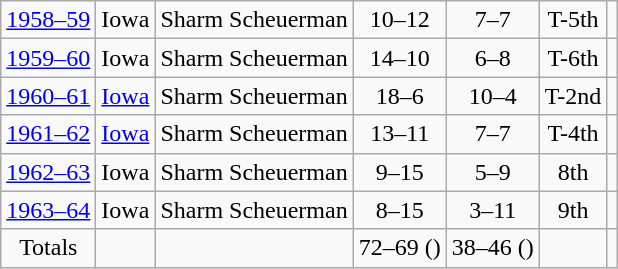<table class="wikitable" style="text-align:center">
<tr>
<td><a href='#'>1958–59</a></td>
<td>Iowa</td>
<td>Sharm Scheuerman</td>
<td>10–12</td>
<td>7–7</td>
<td>T-5th</td>
<td></td>
</tr>
<tr>
<td><a href='#'>1959–60</a></td>
<td>Iowa</td>
<td>Sharm Scheuerman</td>
<td>14–10</td>
<td>6–8</td>
<td>T-6th</td>
<td></td>
</tr>
<tr>
<td><a href='#'>1960–61</a></td>
<td><a href='#'>Iowa</a></td>
<td>Sharm Scheuerman</td>
<td>18–6</td>
<td>10–4</td>
<td>T-2nd</td>
<td></td>
</tr>
<tr>
<td><a href='#'>1961–62</a></td>
<td><a href='#'>Iowa</a></td>
<td>Sharm Scheuerman</td>
<td>13–11</td>
<td>7–7</td>
<td>T-4th</td>
<td></td>
</tr>
<tr>
<td><a href='#'>1962–63</a></td>
<td>Iowa</td>
<td>Sharm Scheuerman</td>
<td>9–15</td>
<td>5–9</td>
<td>8th</td>
<td></td>
</tr>
<tr>
<td><a href='#'>1963–64</a></td>
<td>Iowa</td>
<td>Sharm Scheuerman</td>
<td>8–15</td>
<td>3–11</td>
<td>9th</td>
<td></td>
</tr>
<tr>
<td>Totals</td>
<td></td>
<td></td>
<td>72–69 ()</td>
<td>38–46 ()</td>
<td></td>
<td></td>
</tr>
</table>
